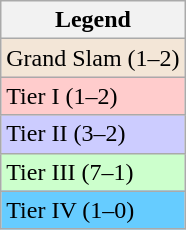<table class="wikitable sortable">
<tr>
<th>Legend</th>
</tr>
<tr style="background:#f3e6d7;">
<td>Grand Slam (1–2)</td>
</tr>
<tr style="background:#fcc;">
<td>Tier I (1–2)</td>
</tr>
<tr style="background:#ccf;">
<td>Tier II (3–2)</td>
</tr>
<tr style="background:#cfc;">
<td>Tier III (7–1)</td>
</tr>
<tr style="background:#6cf;">
<td>Tier IV (1–0)</td>
</tr>
</table>
